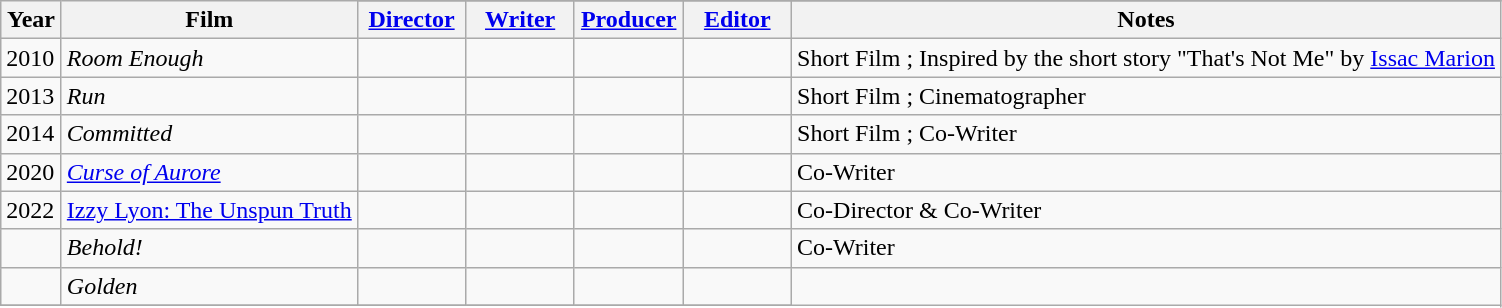<table class="wikitable">
<tr>
<th rowspan="2" style="width:33px;">Year</th>
<th rowspan="2">Film</th>
</tr>
<tr>
<th width=65><a href='#'>Director</a></th>
<th width=65><a href='#'>Writer</a></th>
<th width=65><a href='#'>Producer</a></th>
<th width=65><a href='#'>Editor</a></th>
<th scope="col">Notes</th>
</tr>
<tr>
<td>2010</td>
<td><em>Room Enough</em></td>
<td></td>
<td></td>
<td></td>
<td></td>
<td>Short Film ; Inspired by the short story "That's Not Me" by <a href='#'>Issac Marion</a></td>
</tr>
<tr>
<td>2013</td>
<td><em>Run</em></td>
<td></td>
<td></td>
<td></td>
<td></td>
<td>Short Film ; Cinematographer</td>
</tr>
<tr>
<td>2014</td>
<td><em>Committed</em></td>
<td></td>
<td></td>
<td></td>
<td></td>
<td>Short Film ; Co-Writer</td>
</tr>
<tr>
<td>2020</td>
<td><em><a href='#'>Curse of Aurore</a></em></td>
<td></td>
<td></td>
<td></td>
<td></td>
<td>Co-Writer</td>
</tr>
<tr>
<td>2022</td>
<td><a href='#'>Izzy Lyon: The Unspun Truth</a></td>
<td></td>
<td></td>
<td></td>
<td></td>
<td>Co-Director & Co-Writer</td>
</tr>
<tr>
<td></td>
<td><em>Behold!</em></td>
<td></td>
<td></td>
<td></td>
<td></td>
<td>Co-Writer</td>
</tr>
<tr>
<td></td>
<td><em>Golden</em></td>
<td></td>
<td></td>
<td></td>
<td></td>
</tr>
<tr>
</tr>
</table>
